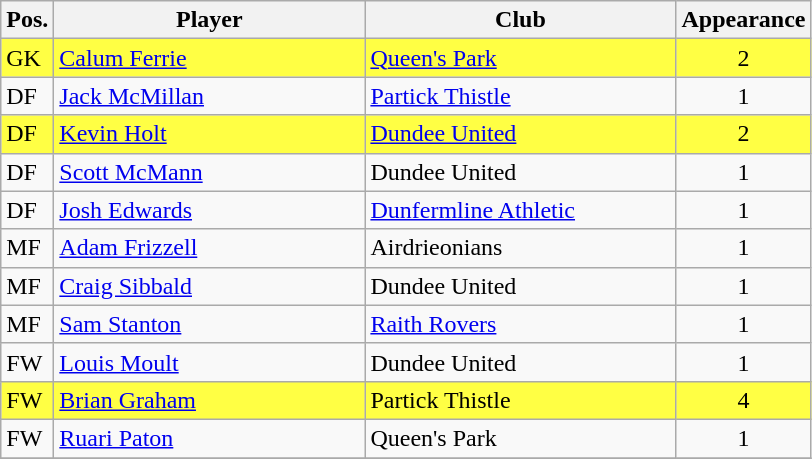<table class="wikitable">
<tr>
<th>Pos.</th>
<th>Player</th>
<th>Club</th>
<th>Appearance</th>
</tr>
<tr style="background:#ffff44;">
<td>GK</td>
<td style="width:200px;"><a href='#'>Calum Ferrie</a> </td>
<td style="width:200px;"><a href='#'>Queen's Park</a></td>
<td align="center">2</td>
</tr>
<tr>
<td>DF</td>
<td><a href='#'>Jack McMillan</a></td>
<td><a href='#'>Partick Thistle</a></td>
<td align="center">1</td>
</tr>
<tr style="background:#ffff44;">
<td>DF</td>
<td><a href='#'>Kevin Holt</a> </td>
<td><a href='#'>Dundee United</a></td>
<td align="center">2</td>
</tr>
<tr>
<td>DF</td>
<td><a href='#'>Scott McMann</a></td>
<td>Dundee United</td>
<td align="center">1</td>
</tr>
<tr>
<td>DF</td>
<td><a href='#'>Josh Edwards</a></td>
<td><a href='#'>Dunfermline Athletic</a></td>
<td align="center">1</td>
</tr>
<tr>
<td>MF</td>
<td><a href='#'>Adam Frizzell</a></td>
<td>Airdrieonians</td>
<td align="center">1</td>
</tr>
<tr>
<td>MF</td>
<td><a href='#'>Craig Sibbald</a></td>
<td>Dundee United</td>
<td align="center">1</td>
</tr>
<tr>
<td>MF</td>
<td><a href='#'>Sam Stanton</a></td>
<td><a href='#'>Raith Rovers</a></td>
<td align="center">1</td>
</tr>
<tr>
<td>FW</td>
<td><a href='#'>Louis Moult</a></td>
<td>Dundee United</td>
<td align="center">1</td>
</tr>
<tr style="background:#ffff44;">
<td>FW</td>
<td><a href='#'>Brian Graham</a> </td>
<td>Partick Thistle</td>
<td align="center">4</td>
</tr>
<tr>
<td>FW</td>
<td><a href='#'>Ruari Paton</a></td>
<td>Queen's Park</td>
<td align="center">1</td>
</tr>
<tr>
</tr>
</table>
